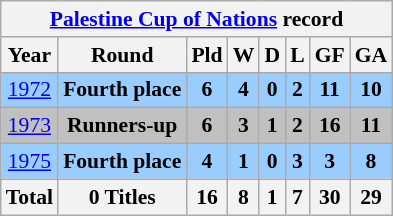<table class="wikitable" style="text-align: center;font-size:90%;">
<tr>
<th colspan=9><a href='#'>Palestine Cup of Nations</a> record</th>
</tr>
<tr>
<th>Year</th>
<th>Round</th>
<th>Pld</th>
<th>W</th>
<th>D</th>
<th>L</th>
<th>GF</th>
<th>GA</th>
</tr>
<tr style="background:#9acdff;">
<td> <a href='#'>1972</a></td>
<td><strong>Fourth place</strong></td>
<td><strong>6</strong></td>
<td><strong>4</strong></td>
<td><strong>0</strong></td>
<td><strong>2</strong></td>
<td><strong>11</strong></td>
<td><strong>10</strong></td>
</tr>
<tr style=background:Silver;">
<td> <a href='#'>1973</a></td>
<td><strong>Runners-up</strong></td>
<td><strong>6</strong></td>
<td><strong>3</strong></td>
<td><strong>1</strong></td>
<td><strong>2</strong></td>
<td><strong>16</strong></td>
<td><strong>11</strong></td>
</tr>
<tr style="background:#9acdff;">
<td> <a href='#'>1975</a></td>
<td><strong>Fourth place</strong></td>
<td><strong>4</strong></td>
<td><strong>1</strong></td>
<td><strong>0</strong></td>
<td><strong>3</strong></td>
<td><strong>3</strong></td>
<td><strong>8</strong></td>
</tr>
<tr>
<th>Total</th>
<th>0 Titles</th>
<th>16</th>
<th>8</th>
<th>1</th>
<th>7</th>
<th>30</th>
<th>29</th>
</tr>
</table>
